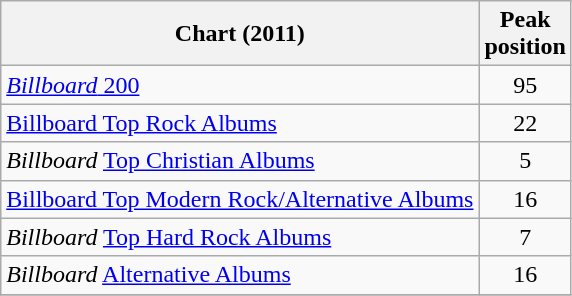<table class="wikitable sortable">
<tr>
<th>Chart (2011)</th>
<th>Peak<br>position</th>
</tr>
<tr>
<td><a href='#'><em>Billboard</em> 200</a></td>
<td align="center">95</td>
</tr>
<tr>
<td><a href='#'>Billboard Top Rock Albums</a></td>
<td align="center">22</td>
</tr>
<tr>
<td><em>Billboard</em> <a href='#'>Top Christian Albums</a></td>
<td align="center">5</td>
</tr>
<tr>
<td><a href='#'>Billboard Top Modern Rock/Alternative Albums</a></td>
<td align="center">16</td>
</tr>
<tr>
<td><em>Billboard</em> <a href='#'>Top Hard Rock Albums</a></td>
<td align="center">7</td>
</tr>
<tr>
<td><em>Billboard</em> <a href='#'>Alternative Albums</a></td>
<td align="center">16</td>
</tr>
<tr>
</tr>
</table>
